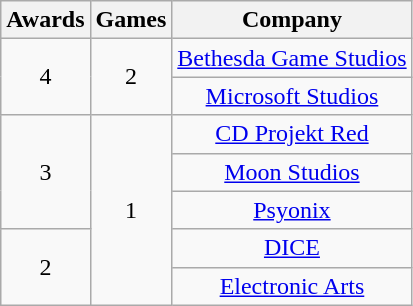<table class="wikitable floatright" rowspan="2" style="text-align:center;" background: #f6e39c;>
<tr>
<th scope="col">Awards</th>
<th scope="col">Games</th>
<th scope="col">Company</th>
</tr>
<tr>
<td rowspan=2>4</td>
<td rowspan=2>2</td>
<td><a href='#'>Bethesda Game Studios</a></td>
</tr>
<tr>
<td><a href='#'>Microsoft Studios</a></td>
</tr>
<tr>
<td rowspan=3>3</td>
<td rowspan=5>1</td>
<td><a href='#'>CD Projekt Red</a></td>
</tr>
<tr>
<td><a href='#'>Moon Studios</a></td>
</tr>
<tr>
<td><a href='#'>Psyonix</a></td>
</tr>
<tr>
<td rowspan=2>2</td>
<td><a href='#'>DICE</a></td>
</tr>
<tr>
<td><a href='#'>Electronic Arts</a></td>
</tr>
</table>
